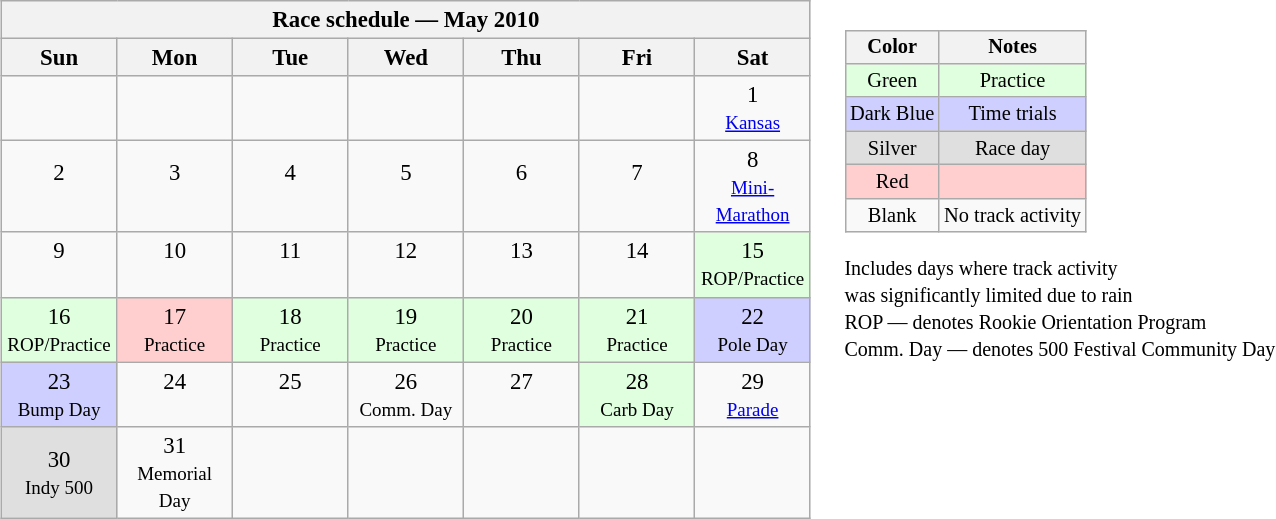<table>
<tr>
<td><br><table class="wikitable" style="text-align:center; font-size:95%">
<tr valign="top">
<th colspan=7>Race schedule — May 2010</th>
</tr>
<tr>
<th scope="col" width="70">Sun</th>
<th scope="col" width="70">Mon</th>
<th scope="col" width="70">Tue</th>
<th scope="col" width="70">Wed</th>
<th scope="col" width="70">Thu</th>
<th scope="col" width="70">Fri</th>
<th scope="col" width="70">Sat</th>
</tr>
<tr>
<td> </td>
<td> </td>
<td> </td>
<td> </td>
<td> </td>
<td> </td>
<td>1<br><small><a href='#'>Kansas</a></small></td>
</tr>
<tr>
<td>2<br> </td>
<td>3<br> </td>
<td>4<br> </td>
<td>5<br> </td>
<td>6<br> </td>
<td>7<br> </td>
<td>8<br><small><a href='#'>Mini-Marathon</a></small></td>
</tr>
<tr>
<td>9<br> </td>
<td>10<br> </td>
<td>11<br> </td>
<td>12<br> </td>
<td>13<br> </td>
<td>14<br> </td>
<td style="background:#DFFFDF;">15<br><small>ROP/Practice</small></td>
</tr>
<tr>
<td style="background:#DFFFDF;">16<br><small>ROP/Practice</small></td>
<td style="background:#FFCFCF;">17<br><small>Practice</small></td>
<td style="background:#DFFFDF;">18<br><small>Practice</small></td>
<td style="background:#DFFFDF;">19<br><small>Practice</small></td>
<td style="background:#DFFFDF;">20<br><small>Practice</small></td>
<td style="background:#DFFFDF;">21<br><small>Practice</small></td>
<td style="background:#CFCFFF;">22<br><small>Pole Day</small></td>
</tr>
<tr>
<td style="background:#CFCFFF;">23<br><small>Bump Day</small></td>
<td>24<br> </td>
<td>25<br> </td>
<td>26<br><small>Comm. Day</small></td>
<td>27<br> </td>
<td style="background:#DFFFDF;">28<br><small>Carb Day</small></td>
<td>29<br><small><a href='#'>Parade</a></small></td>
</tr>
<tr>
<td style="background:#DFDFDF;">30<br><small>Indy 500</small></td>
<td>31<br><small>Memorial Day</small></td>
<td> </td>
<td> </td>
<td> </td>
<td> </td>
<td> </td>
</tr>
</table>
</td>
<td valign="top"><br><table>
<tr>
<td><br><table style="margin-right:0; font-size:85%; text-align:center;" class="wikitable">
<tr>
<th>Color</th>
<th>Notes</th>
</tr>
<tr style="background:#DFFFDF;">
<td>Green</td>
<td>Practice</td>
</tr>
<tr style="background:#CFCFFF;">
<td>Dark Blue</td>
<td>Time trials</td>
</tr>
<tr style="background:#DFDFDF;">
<td>Silver</td>
<td>Race day</td>
</tr>
<tr style="background:#FFCFCF;">
<td>Red</td>
<td></td>
</tr>
<tr>
<td>Blank</td>
<td>No track activity</td>
</tr>
</table>
 <small>Includes days where track activity<br>was significantly limited due to rain</small><br><small>ROP — denotes Rookie Orientation Program</small><br><small>Comm. Day — denotes 500 Festival Community Day</small></td>
</tr>
</table>
</td>
</tr>
</table>
